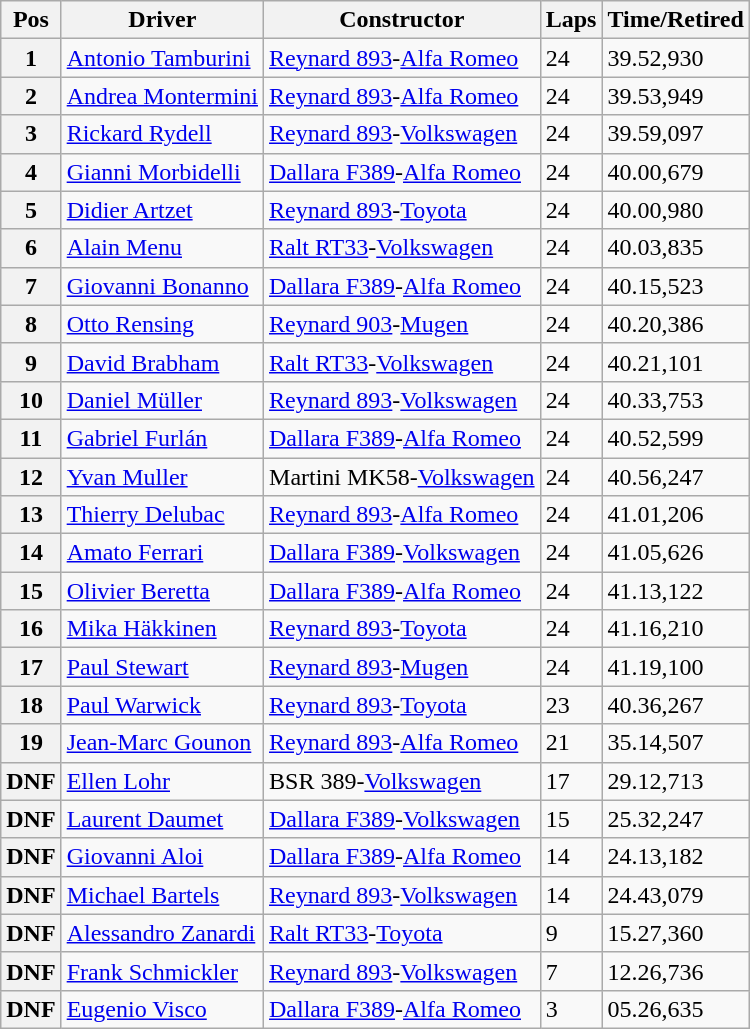<table class="wikitable">
<tr>
<th>Pos</th>
<th>Driver</th>
<th>Constructor</th>
<th>Laps</th>
<th>Time/Retired</th>
</tr>
<tr>
<th>1</th>
<td> <a href='#'>Antonio Tamburini</a></td>
<td><a href='#'>Reynard 893</a>-<a href='#'>Alfa Romeo</a></td>
<td>24</td>
<td>39.52,930</td>
</tr>
<tr>
<th>2</th>
<td> <a href='#'>Andrea Montermini</a></td>
<td><a href='#'>Reynard 893</a>-<a href='#'>Alfa Romeo</a></td>
<td>24</td>
<td>39.53,949</td>
</tr>
<tr>
<th>3</th>
<td> <a href='#'>Rickard Rydell</a></td>
<td><a href='#'>Reynard 893</a>-<a href='#'>Volkswagen</a></td>
<td>24</td>
<td>39.59,097</td>
</tr>
<tr>
<th>4</th>
<td> <a href='#'>Gianni Morbidelli</a></td>
<td><a href='#'>Dallara F389</a>-<a href='#'>Alfa Romeo</a></td>
<td>24</td>
<td>40.00,679</td>
</tr>
<tr>
<th>5</th>
<td> <a href='#'>Didier Artzet</a></td>
<td><a href='#'>Reynard 893</a>-<a href='#'>Toyota</a></td>
<td>24</td>
<td>40.00,980</td>
</tr>
<tr>
<th>6</th>
<td> <a href='#'>Alain Menu</a></td>
<td><a href='#'>Ralt RT33</a>-<a href='#'>Volkswagen</a></td>
<td>24</td>
<td>40.03,835</td>
</tr>
<tr>
<th>7</th>
<td> <a href='#'>Giovanni Bonanno</a></td>
<td><a href='#'>Dallara F389</a>-<a href='#'>Alfa Romeo</a></td>
<td>24</td>
<td>40.15,523</td>
</tr>
<tr>
<th>8</th>
<td> <a href='#'>Otto Rensing</a></td>
<td><a href='#'>Reynard 903</a>-<a href='#'>Mugen</a></td>
<td>24</td>
<td>40.20,386</td>
</tr>
<tr>
<th>9</th>
<td> <a href='#'>David Brabham</a></td>
<td><a href='#'>Ralt RT33</a>-<a href='#'>Volkswagen</a></td>
<td>24</td>
<td>40.21,101</td>
</tr>
<tr>
<th>10</th>
<td> <a href='#'>Daniel Müller</a></td>
<td><a href='#'>Reynard 893</a>-<a href='#'>Volkswagen</a></td>
<td>24</td>
<td>40.33,753</td>
</tr>
<tr>
<th>11</th>
<td> <a href='#'>Gabriel Furlán</a></td>
<td><a href='#'>Dallara F389</a>-<a href='#'>Alfa Romeo</a></td>
<td>24</td>
<td>40.52,599</td>
</tr>
<tr>
<th>12</th>
<td> <a href='#'>Yvan Muller</a></td>
<td Martini>Martini MK58-<a href='#'>Volkswagen</a></td>
<td>24</td>
<td>40.56,247</td>
</tr>
<tr>
<th>13</th>
<td> <a href='#'>Thierry Delubac</a></td>
<td><a href='#'>Reynard 893</a>-<a href='#'>Alfa Romeo</a></td>
<td>24</td>
<td>41.01,206</td>
</tr>
<tr>
<th>14</th>
<td> <a href='#'>Amato Ferrari</a></td>
<td><a href='#'>Dallara F389</a>-<a href='#'>Volkswagen</a></td>
<td>24</td>
<td>41.05,626</td>
</tr>
<tr>
<th>15</th>
<td> <a href='#'>Olivier Beretta</a></td>
<td><a href='#'>Dallara F389</a>-<a href='#'>Alfa Romeo</a></td>
<td>24</td>
<td>41.13,122</td>
</tr>
<tr>
<th>16</th>
<td> <a href='#'>Mika Häkkinen</a></td>
<td><a href='#'>Reynard 893</a>-<a href='#'>Toyota</a></td>
<td>24</td>
<td>41.16,210</td>
</tr>
<tr>
<th>17</th>
<td> <a href='#'>Paul Stewart</a></td>
<td><a href='#'>Reynard 893</a>-<a href='#'>Mugen</a></td>
<td>24</td>
<td>41.19,100</td>
</tr>
<tr>
<th>18</th>
<td> <a href='#'>Paul Warwick</a></td>
<td><a href='#'>Reynard 893</a>-<a href='#'>Toyota</a></td>
<td>23</td>
<td>40.36,267</td>
</tr>
<tr>
<th>19</th>
<td> <a href='#'>Jean-Marc Gounon</a></td>
<td><a href='#'>Reynard 893</a>-<a href='#'>Alfa Romeo</a></td>
<td>21</td>
<td>35.14,507</td>
</tr>
<tr>
<th>DNF</th>
<td> <a href='#'>Ellen Lohr</a></td>
<td>BSR 389-<a href='#'>Volkswagen</a></td>
<td>17</td>
<td>29.12,713</td>
</tr>
<tr>
<th>DNF</th>
<td> <a href='#'>Laurent Daumet</a></td>
<td><a href='#'>Dallara F389</a>-<a href='#'>Volkswagen</a></td>
<td>15</td>
<td>25.32,247</td>
</tr>
<tr>
<th>DNF</th>
<td> <a href='#'>Giovanni Aloi</a></td>
<td><a href='#'>Dallara F389</a>-<a href='#'>Alfa Romeo</a></td>
<td>14</td>
<td>24.13,182</td>
</tr>
<tr>
<th>DNF</th>
<td> <a href='#'>Michael Bartels</a></td>
<td><a href='#'>Reynard 893</a>-<a href='#'>Volkswagen</a></td>
<td>14</td>
<td>24.43,079</td>
</tr>
<tr>
<th>DNF</th>
<td> <a href='#'>Alessandro Zanardi</a></td>
<td><a href='#'>Ralt RT33</a>-<a href='#'>Toyota</a></td>
<td>9</td>
<td>15.27,360</td>
</tr>
<tr>
<th>DNF</th>
<td> <a href='#'>Frank Schmickler</a></td>
<td><a href='#'>Reynard 893</a>-<a href='#'>Volkswagen</a></td>
<td>7</td>
<td>12.26,736</td>
</tr>
<tr>
<th>DNF</th>
<td> <a href='#'>Eugenio Visco</a></td>
<td><a href='#'>Dallara F389</a>-<a href='#'>Alfa Romeo</a></td>
<td>3</td>
<td>05.26,635</td>
</tr>
</table>
